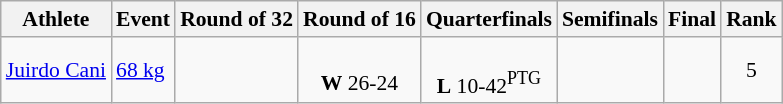<table class=wikitable style="font-size:90%; text-align:center">
<tr>
<th>Athlete</th>
<th>Event</th>
<th>Round of 32</th>
<th>Round of 16</th>
<th>Quarterfinals</th>
<th>Semifinals</th>
<th>Final</th>
<th>Rank</th>
</tr>
<tr>
<td align=left><a href='#'>Juirdo Cani</a></td>
<td align=left><a href='#'>68 kg</a></td>
<td></td>
<td><br><strong>W</strong> 26-24</td>
<td><br><strong>L</strong> 10-42<sup>PTG</sup></td>
<td></td>
<td></td>
<td>5</td>
</tr>
</table>
